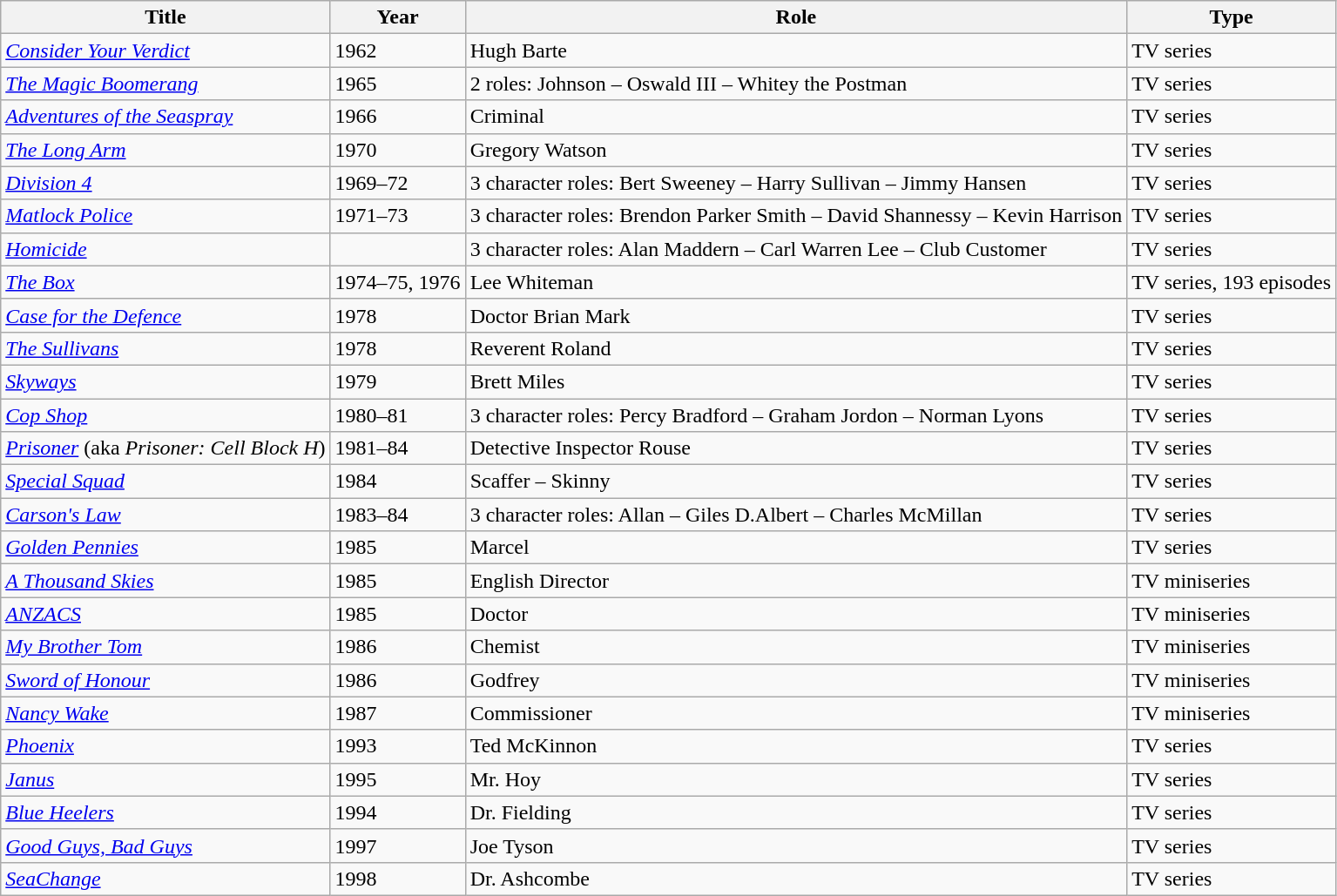<table class="wikitable">
<tr>
<th>Title</th>
<th>Year</th>
<th>Role</th>
<th>Type</th>
</tr>
<tr>
<td><em><a href='#'>Consider Your Verdict</a></em></td>
<td>1962</td>
<td>Hugh Barte</td>
<td>TV series</td>
</tr>
<tr>
<td><em><a href='#'>The Magic Boomerang</a></em></td>
<td>1965</td>
<td>2 roles: Johnson – Oswald III – Whitey the Postman</td>
<td>TV series</td>
</tr>
<tr>
<td><em><a href='#'>Adventures of the Seaspray</a></em></td>
<td>1966</td>
<td>Criminal</td>
<td>TV series</td>
</tr>
<tr>
<td><em><a href='#'>The Long Arm</a></em></td>
<td>1970</td>
<td>Gregory Watson</td>
<td>TV series</td>
</tr>
<tr>
<td><em><a href='#'>Division 4</a></em></td>
<td>1969–72</td>
<td>3 character roles: Bert Sweeney – Harry Sullivan – Jimmy Hansen</td>
<td>TV series</td>
</tr>
<tr>
<td><em><a href='#'>Matlock Police</a></em></td>
<td>1971–73</td>
<td>3 character roles: Brendon Parker Smith – David Shannessy – Kevin Harrison</td>
<td>TV series</td>
</tr>
<tr>
<td><em><a href='#'>Homicide</a></em></td>
<td></td>
<td>3 character roles: Alan Maddern – Carl Warren Lee – Club Customer</td>
<td>TV series</td>
</tr>
<tr>
<td><em><a href='#'>The Box</a></em></td>
<td>1974–75, 1976</td>
<td>Lee Whiteman</td>
<td>TV series, 193 episodes</td>
</tr>
<tr>
<td><em><a href='#'>Case for the Defence</a></em></td>
<td>1978</td>
<td>Doctor Brian Mark</td>
<td>TV series</td>
</tr>
<tr>
<td><em><a href='#'>The Sullivans</a></em></td>
<td>1978</td>
<td>Reverent Roland</td>
<td>TV series</td>
</tr>
<tr>
<td><em><a href='#'>Skyways</a></em></td>
<td>1979</td>
<td>Brett Miles</td>
<td>TV series</td>
</tr>
<tr>
<td><em><a href='#'>Cop Shop</a></em></td>
<td>1980–81</td>
<td>3 character roles: Percy Bradford – Graham Jordon – Norman Lyons</td>
<td>TV series</td>
</tr>
<tr>
<td><em><a href='#'>Prisoner</a></em> (aka <em>Prisoner: Cell Block H</em>)</td>
<td>1981–84</td>
<td>Detective Inspector Rouse</td>
<td>TV series</td>
</tr>
<tr>
<td><em><a href='#'>Special Squad</a></em></td>
<td>1984</td>
<td>Scaffer – Skinny</td>
<td>TV series</td>
</tr>
<tr>
<td><em><a href='#'>Carson's Law</a></em></td>
<td>1983–84</td>
<td>3 character roles: Allan – Giles D.Albert – Charles McMillan</td>
<td>TV series</td>
</tr>
<tr>
<td><em><a href='#'>Golden Pennies</a></em></td>
<td>1985</td>
<td>Marcel</td>
<td>TV series</td>
</tr>
<tr>
<td><em><a href='#'>A Thousand Skies</a></em></td>
<td>1985</td>
<td>English Director</td>
<td>TV miniseries</td>
</tr>
<tr>
<td><em><a href='#'>ANZACS</a></em></td>
<td>1985</td>
<td>Doctor</td>
<td>TV miniseries</td>
</tr>
<tr>
<td><em><a href='#'>My Brother Tom</a></em></td>
<td>1986</td>
<td>Chemist</td>
<td>TV miniseries</td>
</tr>
<tr>
<td><em><a href='#'>Sword of Honour</a></em></td>
<td>1986</td>
<td>Godfrey</td>
<td>TV miniseries</td>
</tr>
<tr>
<td><em><a href='#'>Nancy Wake</a></em></td>
<td>1987</td>
<td>Commissioner</td>
<td>TV miniseries</td>
</tr>
<tr>
<td><em><a href='#'>Phoenix</a></em></td>
<td>1993</td>
<td>Ted McKinnon</td>
<td>TV series</td>
</tr>
<tr>
<td><em><a href='#'>Janus</a></em></td>
<td>1995</td>
<td>Mr. Hoy</td>
<td>TV series</td>
</tr>
<tr>
<td><em><a href='#'>Blue Heelers</a></em></td>
<td>1994</td>
<td>Dr. Fielding</td>
<td>TV series</td>
</tr>
<tr>
<td><em><a href='#'>Good Guys, Bad Guys</a></em></td>
<td>1997</td>
<td>Joe Tyson</td>
<td>TV series</td>
</tr>
<tr>
<td><em><a href='#'>SeaChange</a></em></td>
<td>1998</td>
<td>Dr. Ashcombe</td>
<td>TV series</td>
</tr>
</table>
